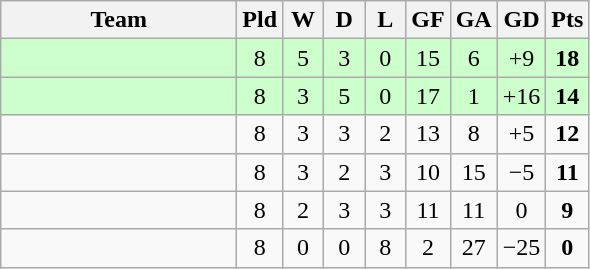<table class="wikitable" style="text-align:center;">
<tr>
<th width="150">Team</th>
<th width="20">Pld</th>
<th width="20">W</th>
<th width="20">D</th>
<th width="20">L</th>
<th width="20">GF</th>
<th width="20">GA</th>
<th width="20">GD</th>
<th width="20">Pts</th>
</tr>
<tr bgcolor="#ccffcc">
<td align="left"></td>
<td>8</td>
<td>5</td>
<td>3</td>
<td>0</td>
<td>15</td>
<td>6</td>
<td>+9</td>
<td><strong>18</strong></td>
</tr>
<tr bgcolor="#ccffcc">
<td align="left"></td>
<td>8</td>
<td>3</td>
<td>5</td>
<td>0</td>
<td>17</td>
<td>1</td>
<td>+16</td>
<td><strong>14</strong></td>
</tr>
<tr>
<td align="left"></td>
<td>8</td>
<td>3</td>
<td>3</td>
<td>2</td>
<td>13</td>
<td>8</td>
<td>+5</td>
<td><strong>12</strong></td>
</tr>
<tr>
<td align="left"></td>
<td>8</td>
<td>3</td>
<td>2</td>
<td>3</td>
<td>10</td>
<td>15</td>
<td>−5</td>
<td><strong>11</strong></td>
</tr>
<tr>
<td align="left"></td>
<td>8</td>
<td>2</td>
<td>3</td>
<td>3</td>
<td>11</td>
<td>11</td>
<td>0</td>
<td><strong>9</strong></td>
</tr>
<tr>
<td align="left"></td>
<td>8</td>
<td>0</td>
<td>0</td>
<td>8</td>
<td>2</td>
<td>27</td>
<td>−25</td>
<td><strong>0</strong></td>
</tr>
</table>
